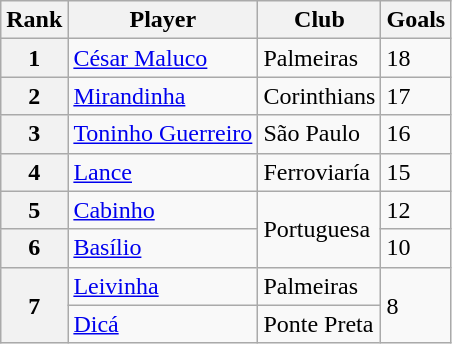<table class="wikitable">
<tr>
<th>Rank</th>
<th>Player</th>
<th>Club</th>
<th>Goals</th>
</tr>
<tr>
<th>1</th>
<td><a href='#'>César Maluco</a></td>
<td>Palmeiras</td>
<td>18</td>
</tr>
<tr>
<th>2</th>
<td><a href='#'>Mirandinha</a></td>
<td>Corinthians</td>
<td>17</td>
</tr>
<tr>
<th>3</th>
<td><a href='#'>Toninho Guerreiro</a></td>
<td>São Paulo</td>
<td>16</td>
</tr>
<tr>
<th>4</th>
<td><a href='#'>Lance</a></td>
<td>Ferroviaría</td>
<td>15</td>
</tr>
<tr>
<th>5</th>
<td><a href='#'>Cabinho</a></td>
<td rowspan="2">Portuguesa</td>
<td>12</td>
</tr>
<tr>
<th>6</th>
<td><a href='#'>Basílio</a></td>
<td>10</td>
</tr>
<tr>
<th rowspan="2">7</th>
<td><a href='#'>Leivinha</a></td>
<td>Palmeiras</td>
<td rowspan="2">8</td>
</tr>
<tr>
<td><a href='#'>Dicá</a></td>
<td>Ponte Preta</td>
</tr>
</table>
